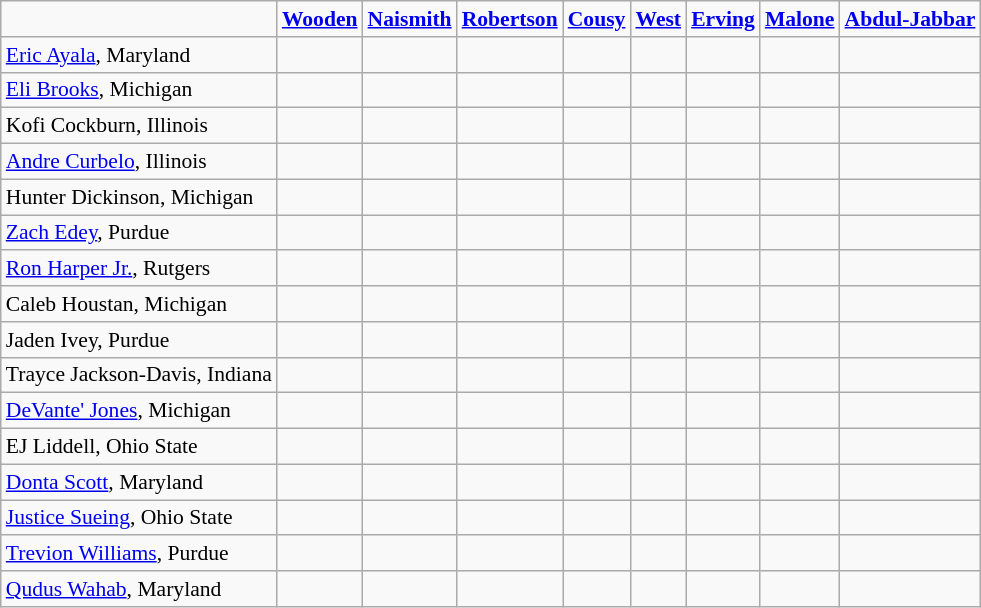<table class="wikitable" style="white-space:nowrap; font-size:90%;">
<tr>
<td></td>
<td><strong><a href='#'>Wooden</a></strong></td>
<td><strong><a href='#'>Naismith</a></strong></td>
<td><strong><a href='#'>Robertson</a></strong></td>
<td><strong><a href='#'>Cousy</a></strong></td>
<td><strong><a href='#'>West</a></strong></td>
<td><strong><a href='#'>Erving</a></strong></td>
<td><strong><a href='#'>Malone</a></strong></td>
<td><strong><a href='#'>Abdul-Jabbar</a></strong></td>
</tr>
<tr>
<td><a href='#'>Eric Ayala</a>, Maryland</td>
<td></td>
<td></td>
<td></td>
<td></td>
<td></td>
<td></td>
<td></td>
<td></td>
</tr>
<tr>
<td><a href='#'>Eli Brooks</a>, Michigan</td>
<td></td>
<td></td>
<td></td>
<td></td>
<td></td>
<td></td>
<td></td>
<td></td>
</tr>
<tr>
<td>Kofi Cockburn, Illinois</td>
<td></td>
<td></td>
<td></td>
<td></td>
<td></td>
<td></td>
<td></td>
<td></td>
</tr>
<tr>
<td><a href='#'>Andre Curbelo</a>, Illinois</td>
<td></td>
<td></td>
<td></td>
<td></td>
<td></td>
<td></td>
<td></td>
<td></td>
</tr>
<tr>
<td>Hunter Dickinson, Michigan</td>
<td></td>
<td></td>
<td></td>
<td></td>
<td></td>
<td></td>
<td></td>
<td></td>
</tr>
<tr>
<td><a href='#'>Zach Edey</a>, Purdue</td>
<td></td>
<td></td>
<td></td>
<td></td>
<td></td>
<td></td>
<td></td>
<td></td>
</tr>
<tr>
<td><a href='#'>Ron Harper Jr.</a>, Rutgers</td>
<td></td>
<td></td>
<td></td>
<td></td>
<td></td>
<td></td>
<td></td>
<td></td>
</tr>
<tr>
<td>Caleb Houstan, Michigan</td>
<td></td>
<td></td>
<td></td>
<td></td>
<td></td>
<td></td>
<td></td>
<td></td>
</tr>
<tr>
<td>Jaden Ivey, Purdue</td>
<td></td>
<td></td>
<td></td>
<td></td>
<td></td>
<td></td>
<td></td>
<td></td>
</tr>
<tr>
<td>Trayce Jackson-Davis, Indiana</td>
<td></td>
<td></td>
<td></td>
<td></td>
<td></td>
<td></td>
<td></td>
<td></td>
</tr>
<tr>
<td><a href='#'>DeVante' Jones</a>, Michigan</td>
<td></td>
<td></td>
<td></td>
<td></td>
<td></td>
<td></td>
<td></td>
<td></td>
</tr>
<tr>
<td>EJ Liddell, Ohio State</td>
<td></td>
<td></td>
<td></td>
<td></td>
<td></td>
<td></td>
<td></td>
<td></td>
</tr>
<tr>
<td><a href='#'>Donta Scott</a>, Maryland</td>
<td></td>
<td></td>
<td></td>
<td></td>
<td></td>
<td></td>
<td></td>
<td></td>
</tr>
<tr>
<td><a href='#'>Justice Sueing</a>, Ohio State</td>
<td></td>
<td></td>
<td></td>
<td></td>
<td></td>
<td></td>
<td></td>
<td></td>
</tr>
<tr>
<td><a href='#'>Trevion Williams</a>, Purdue</td>
<td></td>
<td></td>
<td></td>
<td></td>
<td></td>
<td></td>
<td></td>
<td></td>
</tr>
<tr>
<td><a href='#'>Qudus Wahab</a>, Maryland</td>
<td></td>
<td></td>
<td></td>
<td></td>
<td></td>
<td></td>
<td></td>
<td></td>
</tr>
</table>
